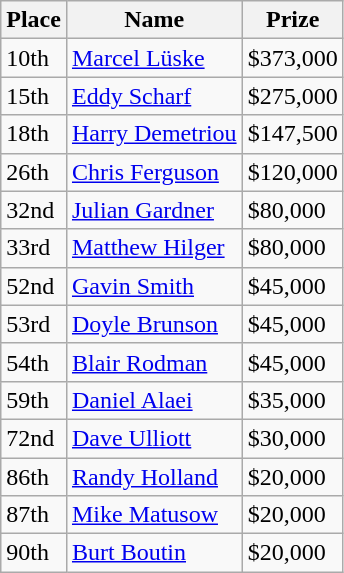<table class="wikitable">
<tr>
<th bgcolor="#FFEBAD">Place</th>
<th bgcolor="#FFEBAD">Name</th>
<th bgcolor="#FFEBAD">Prize</th>
</tr>
<tr>
<td>10th</td>
<td><a href='#'>Marcel Lüske</a></td>
<td>$373,000</td>
</tr>
<tr>
<td>15th</td>
<td><a href='#'>Eddy Scharf</a></td>
<td>$275,000</td>
</tr>
<tr>
<td>18th</td>
<td><a href='#'>Harry Demetriou</a></td>
<td>$147,500</td>
</tr>
<tr>
<td>26th</td>
<td><a href='#'>Chris Ferguson</a></td>
<td>$120,000</td>
</tr>
<tr>
<td>32nd</td>
<td><a href='#'>Julian Gardner</a></td>
<td>$80,000</td>
</tr>
<tr>
<td>33rd</td>
<td><a href='#'>Matthew Hilger</a></td>
<td>$80,000</td>
</tr>
<tr>
<td>52nd</td>
<td><a href='#'>Gavin Smith</a></td>
<td>$45,000</td>
</tr>
<tr>
<td>53rd</td>
<td><a href='#'>Doyle Brunson</a></td>
<td>$45,000</td>
</tr>
<tr>
<td>54th</td>
<td><a href='#'>Blair Rodman</a></td>
<td>$45,000</td>
</tr>
<tr>
<td>59th</td>
<td><a href='#'>Daniel Alaei</a></td>
<td>$35,000</td>
</tr>
<tr>
<td>72nd</td>
<td><a href='#'>Dave Ulliott</a></td>
<td>$30,000</td>
</tr>
<tr>
<td>86th</td>
<td><a href='#'>Randy Holland</a></td>
<td>$20,000</td>
</tr>
<tr>
<td>87th</td>
<td><a href='#'>Mike Matusow</a></td>
<td>$20,000</td>
</tr>
<tr>
<td>90th</td>
<td><a href='#'>Burt Boutin</a></td>
<td>$20,000</td>
</tr>
</table>
